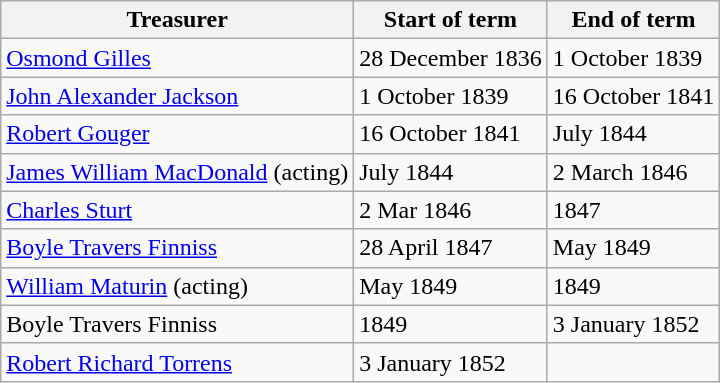<table class="wikitable">
<tr>
<th>Treasurer</th>
<th>Start of term</th>
<th>End of term</th>
</tr>
<tr>
<td><a href='#'>Osmond Gilles</a></td>
<td>28 December 1836</td>
<td>1 October 1839</td>
</tr>
<tr>
<td><a href='#'>John Alexander Jackson</a></td>
<td>1 October 1839</td>
<td>16 October 1841</td>
</tr>
<tr>
<td><a href='#'>Robert Gouger</a></td>
<td>16 October 1841</td>
<td>July 1844</td>
</tr>
<tr>
<td><a href='#'>James William MacDonald</a> (acting)</td>
<td>July 1844</td>
<td>2 March 1846</td>
</tr>
<tr>
<td><a href='#'>Charles Sturt</a></td>
<td>2 Mar 1846</td>
<td>1847</td>
</tr>
<tr>
<td><a href='#'>Boyle Travers Finniss</a></td>
<td>28 April 1847</td>
<td>May 1849</td>
</tr>
<tr>
<td><a href='#'>William Maturin</a> (acting)</td>
<td>May 1849</td>
<td>1849</td>
</tr>
<tr>
<td>Boyle Travers Finniss</td>
<td>1849</td>
<td>3 January 1852</td>
</tr>
<tr>
<td><a href='#'>Robert Richard Torrens</a></td>
<td>3 January 1852</td>
<td></td>
</tr>
</table>
